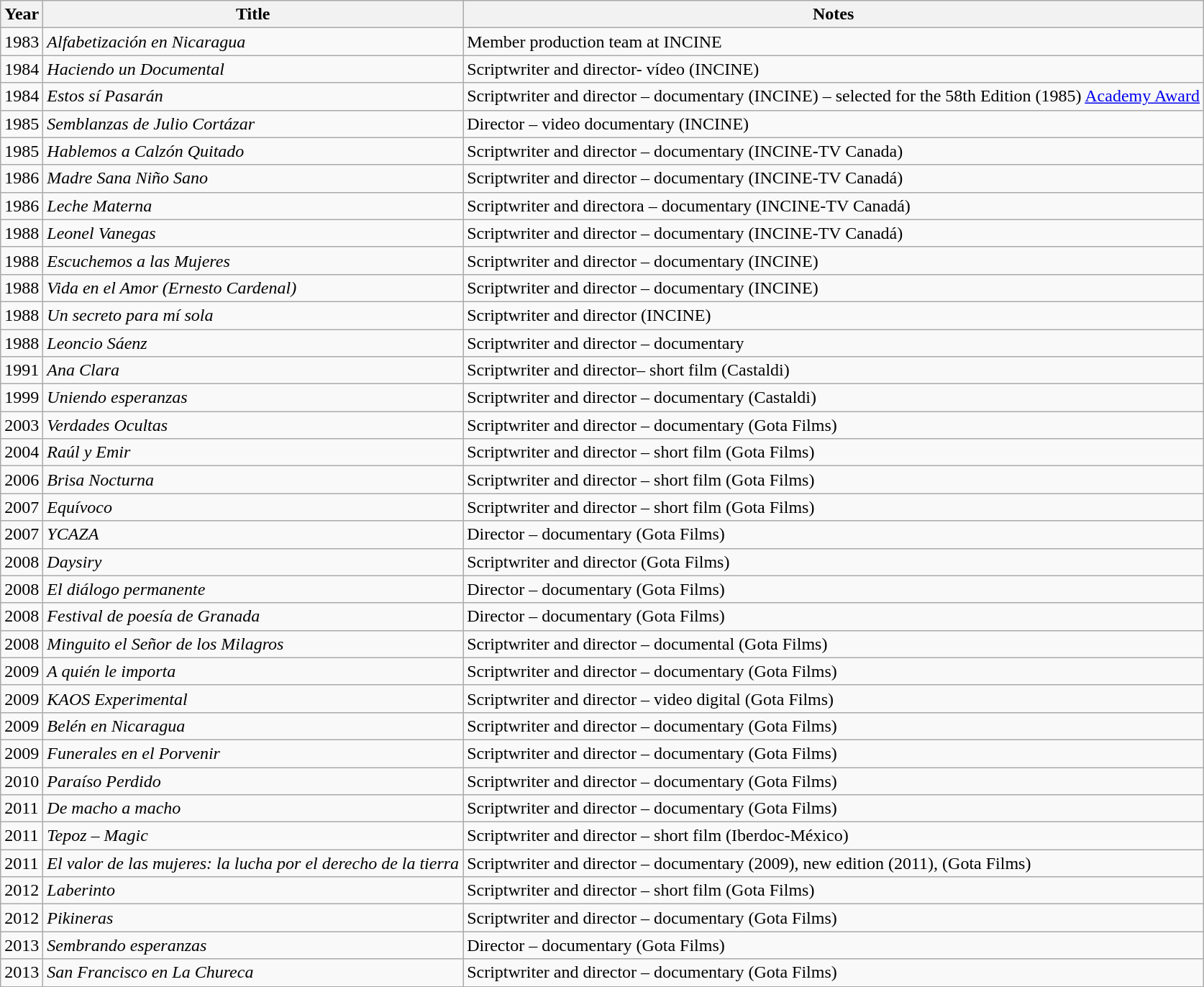<table class="wikitable">
<tr>
<th><strong>Year</strong></th>
<th><strong>Title</strong></th>
<th>Notes</th>
</tr>
<tr>
<td>1983</td>
<td><em>Alfabetización en Nicaragua</em></td>
<td>Member production team at INCINE</td>
</tr>
<tr>
<td>1984</td>
<td><em>Haciendo un Documental</em></td>
<td>Scriptwriter and director- vídeo (INCINE)</td>
</tr>
<tr>
<td>1984</td>
<td><em>Estos sí Pasarán</em></td>
<td>Scriptwriter and director – documentary (INCINE) – selected for the 58th Edition (1985) <a href='#'>Academy Award</a></td>
</tr>
<tr>
<td>1985</td>
<td><em>Semblanzas de Julio Cortázar</em></td>
<td>Director – video documentary (INCINE)</td>
</tr>
<tr>
<td>1985</td>
<td><em>Hablemos a Calzón Quitado</em></td>
<td>Scriptwriter and director – documentary (INCINE-TV Canada)</td>
</tr>
<tr>
<td>1986</td>
<td><em>Madre Sana Niño Sano</em></td>
<td>Scriptwriter and director – documentary (INCINE-TV Canadá)</td>
</tr>
<tr>
<td>1986</td>
<td><em>Leche Materna</em></td>
<td>Scriptwriter and directora – documentary (INCINE-TV Canadá)</td>
</tr>
<tr>
<td>1988</td>
<td><em>Leonel Vanegas</em></td>
<td>Scriptwriter and director – documentary (INCINE-TV Canadá)</td>
</tr>
<tr>
<td>1988</td>
<td><em>Escuchemos a las Mujeres</em></td>
<td>Scriptwriter and director – documentary (INCINE)</td>
</tr>
<tr>
<td>1988</td>
<td><em>Vida en el Amor (Ernesto Cardenal)</em></td>
<td>Scriptwriter and director – documentary (INCINE)</td>
</tr>
<tr>
<td>1988</td>
<td><em>Un secreto para mí sola</em></td>
<td>Scriptwriter and director (INCINE)</td>
</tr>
<tr>
<td>1988</td>
<td><em>Leoncio Sáenz</em></td>
<td>Scriptwriter and director – documentary</td>
</tr>
<tr>
<td>1991</td>
<td><em>Ana Clara</em></td>
<td>Scriptwriter and director– short film (Castaldi)</td>
</tr>
<tr>
<td>1999</td>
<td><em>Uniendo esperanzas</em></td>
<td>Scriptwriter and director – documentary (Castaldi)</td>
</tr>
<tr>
<td>2003</td>
<td><em>Verdades Ocultas</em></td>
<td>Scriptwriter and director – documentary (Gota Films)</td>
</tr>
<tr>
<td>2004</td>
<td><em>Raúl y Emir</em></td>
<td>Scriptwriter and director – short film (Gota Films)</td>
</tr>
<tr>
<td>2006</td>
<td><em>Brisa Nocturna</em></td>
<td>Scriptwriter and director – short film (Gota Films)</td>
</tr>
<tr>
<td>2007</td>
<td><em>Equívoco</em></td>
<td>Scriptwriter and director – short film (Gota Films)</td>
</tr>
<tr>
<td>2007</td>
<td><em>YCAZA</em></td>
<td>Director – documentary (Gota Films)</td>
</tr>
<tr>
<td>2008</td>
<td><em>Daysiry</em></td>
<td>Scriptwriter and director (Gota Films)</td>
</tr>
<tr>
<td>2008</td>
<td><em>El diálogo permanente</em></td>
<td>Director –  documentary (Gota Films)</td>
</tr>
<tr>
<td>2008</td>
<td><em>Festival de poesía de Granada</em></td>
<td>Director – documentary (Gota Films)</td>
</tr>
<tr>
<td>2008</td>
<td><em>Minguito el Señor de los Milagros</em></td>
<td>Scriptwriter and director – documental (Gota Films)</td>
</tr>
<tr>
<td>2009</td>
<td><em>A quién le importa</em></td>
<td>Scriptwriter and director – documentary (Gota Films)</td>
</tr>
<tr>
<td>2009</td>
<td><em>KAOS Experimental</em></td>
<td>Scriptwriter and director – video digital (Gota Films)</td>
</tr>
<tr>
<td>2009</td>
<td><em>Belén en Nicaragua</em></td>
<td>Scriptwriter and director – documentary (Gota Films)</td>
</tr>
<tr>
<td>2009</td>
<td><em>Funerales en el Porvenir</em></td>
<td>Scriptwriter and director – documentary (Gota Films)</td>
</tr>
<tr>
<td>2010</td>
<td><em>Paraíso Perdido</em></td>
<td>Scriptwriter and director – documentary (Gota Films)</td>
</tr>
<tr>
<td>2011</td>
<td><em>De macho a macho</em></td>
<td>Scriptwriter and director – documentary (Gota Films)</td>
</tr>
<tr>
<td>2011</td>
<td><em>Tepoz – Magic</em></td>
<td>Scriptwriter and director – short film (Iberdoc-México)</td>
</tr>
<tr>
<td>2011</td>
<td><em>El valor de las mujeres: la lucha por el derecho de la tierra</em></td>
<td>Scriptwriter and director – documentary (2009), new edition (2011), (Gota Films)</td>
</tr>
<tr>
<td>2012</td>
<td><em>Laberinto</em></td>
<td>Scriptwriter and director –  short film (Gota Films)</td>
</tr>
<tr>
<td>2012</td>
<td><em>Pikineras</em></td>
<td>Scriptwriter and director – documentary (Gota Films)</td>
</tr>
<tr>
<td>2013</td>
<td><em>Sembrando esperanzas</em></td>
<td>Director – documentary (Gota Films)</td>
</tr>
<tr>
<td>2013</td>
<td><em>San Francisco en La Chureca</em></td>
<td>Scriptwriter and director – documentary (Gota Films)</td>
</tr>
</table>
